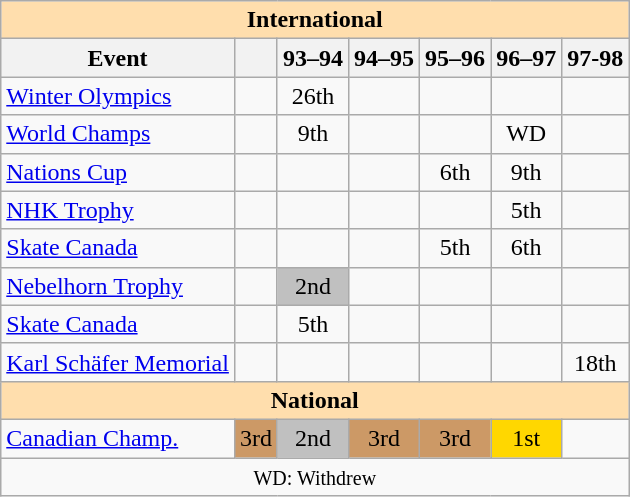<table class="wikitable" style="text-align:center">
<tr>
<th style="background-color: #ffdead; " colspan=7 align=center>International</th>
</tr>
<tr>
<th>Event</th>
<th></th>
<th>93–94</th>
<th>94–95</th>
<th>95–96</th>
<th>96–97</th>
<th>97-98</th>
</tr>
<tr>
<td align=left><a href='#'>Winter Olympics</a></td>
<td></td>
<td>26th</td>
<td></td>
<td></td>
<td></td>
<td></td>
</tr>
<tr>
<td align=left><a href='#'>World Champs</a></td>
<td></td>
<td>9th</td>
<td></td>
<td></td>
<td>WD</td>
<td></td>
</tr>
<tr>
<td align=left> <a href='#'>Nations Cup</a></td>
<td></td>
<td></td>
<td></td>
<td>6th</td>
<td>9th</td>
<td></td>
</tr>
<tr>
<td align=left> <a href='#'>NHK Trophy</a></td>
<td></td>
<td></td>
<td></td>
<td></td>
<td>5th</td>
<td></td>
</tr>
<tr>
<td align=left> <a href='#'>Skate Canada</a></td>
<td></td>
<td></td>
<td></td>
<td>5th</td>
<td>6th</td>
<td></td>
</tr>
<tr>
<td align=left><a href='#'>Nebelhorn Trophy</a></td>
<td></td>
<td bgcolor=silver>2nd</td>
<td></td>
<td></td>
<td></td>
<td></td>
</tr>
<tr>
<td align=left><a href='#'>Skate Canada</a></td>
<td></td>
<td>5th</td>
<td></td>
<td></td>
<td></td>
<td></td>
</tr>
<tr>
<td align=left><a href='#'>Karl Schäfer Memorial</a></td>
<td></td>
<td></td>
<td></td>
<td></td>
<td></td>
<td>18th</td>
</tr>
<tr>
<th style="background-color: #ffdead; " colspan=7 align=center>National</th>
</tr>
<tr>
<td align=left><a href='#'>Canadian Champ.</a></td>
<td bgcolor=cc9966>3rd</td>
<td bgcolor=silver>2nd</td>
<td bgcolor=cc9966>3rd</td>
<td bgcolor=cc9966>3rd</td>
<td bgcolor=gold>1st</td>
<td></td>
</tr>
<tr>
<td colspan=7 align=center><small> WD: Withdrew </small></td>
</tr>
</table>
